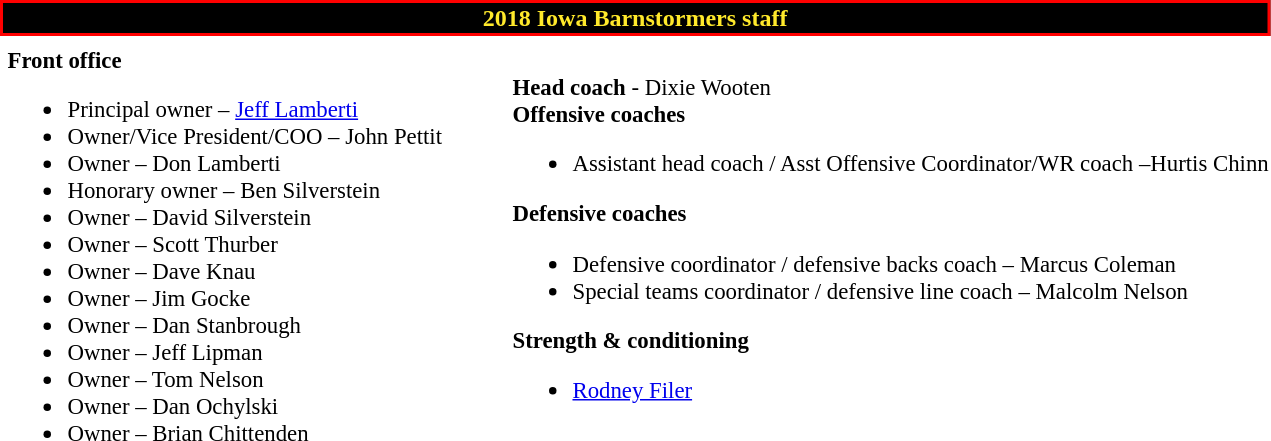<table class="toccolours" style="text-align: left;">
<tr>
<th colspan="7" style="background:#000; color:#ffe92b; text-align:center; border:2px solid red;"><strong>2018 Iowa Barnstormers staff</strong></th>
</tr>
<tr>
<td colspan="7" style="text-align:right;"></td>
</tr>
<tr>
<td valign="top"></td>
<td style="font-size:95%; vertical-align:top;"><strong>Front office</strong><br><ul><li>Principal owner – <a href='#'>Jeff Lamberti</a></li><li>Owner/Vice President/COO – John Pettit</li><li>Owner – Don Lamberti</li><li>Honorary owner – Ben Silverstein</li><li>Owner – David Silverstein</li><li>Owner – Scott Thurber</li><li>Owner – Dave Knau</li><li>Owner – Jim Gocke</li><li>Owner – Dan Stanbrough</li><li>Owner – Jeff Lipman</li><li>Owner – Tom Nelson</li><li>Owner – Dan Ochylski</li><li>Owner – Brian Chittenden</li></ul></td>
<td width="35"> </td>
<td valign="top"></td>
<td style="font-size:95%; vertical-align:top;"><br><strong>Head coach</strong> - Dixie Wooten<br><strong>Offensive coaches</strong><ul><li>Assistant head coach / Asst Offensive Coordinator/WR coach –Hurtis Chinn</li></ul><strong>Defensive coaches</strong><ul><li>Defensive coordinator / defensive backs coach – Marcus Coleman</li><li>Special teams coordinator / defensive line coach – Malcolm Nelson</li></ul><strong>Strength & conditioning</strong><ul><li><a href='#'>Rodney Filer</a></li></ul></td>
</tr>
</table>
